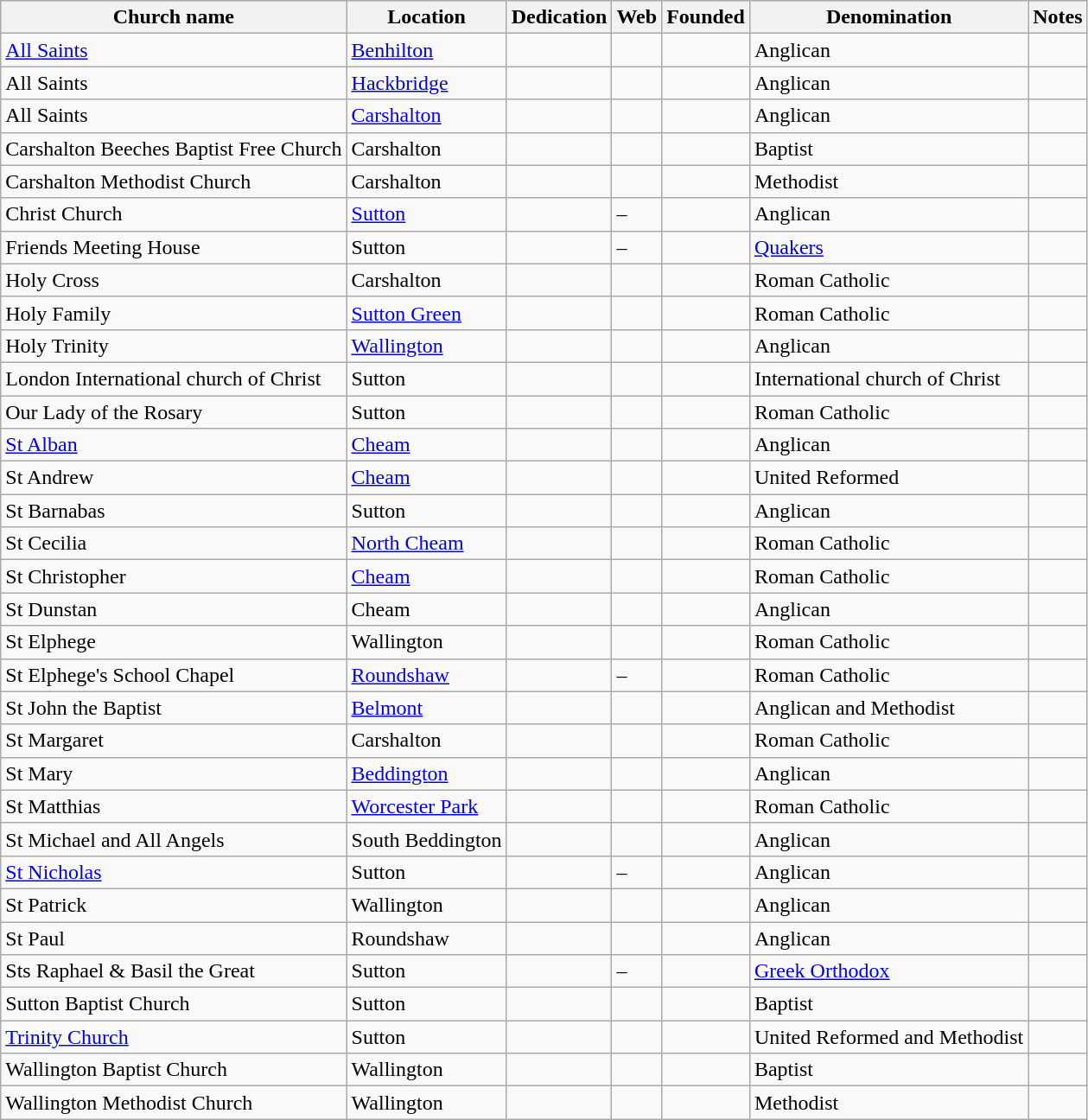<table class="wikitable sortable">
<tr>
<th>Church name</th>
<th>Location</th>
<th>Dedication</th>
<th>Web</th>
<th>Founded</th>
<th>Denomination</th>
<th>Notes</th>
</tr>
<tr>
<td><a href='#'>All Saints</a></td>
<td><a href='#'>Benhilton</a></td>
<td></td>
<td></td>
<td></td>
<td>Anglican</td>
<td></td>
</tr>
<tr>
<td>All Saints</td>
<td><a href='#'>Hackbridge</a></td>
<td></td>
<td></td>
<td></td>
<td>Anglican</td>
<td></td>
</tr>
<tr>
<td>All Saints</td>
<td><a href='#'>Carshalton</a></td>
<td></td>
<td></td>
<td></td>
<td>Anglican</td>
<td></td>
</tr>
<tr>
<td>Carshalton Beeches Baptist Free Church</td>
<td>Carshalton</td>
<td></td>
<td></td>
<td></td>
<td>Baptist</td>
<td></td>
</tr>
<tr>
<td>Carshalton Methodist Church</td>
<td>Carshalton</td>
<td></td>
<td></td>
<td></td>
<td>Methodist</td>
<td></td>
</tr>
<tr>
<td>Christ Church</td>
<td><a href='#'>Sutton</a></td>
<td></td>
<td>–</td>
<td></td>
<td>Anglican</td>
<td></td>
</tr>
<tr>
<td>Friends Meeting House</td>
<td>Sutton</td>
<td></td>
<td>–</td>
<td></td>
<td><a href='#'>Quakers</a></td>
<td></td>
</tr>
<tr>
<td>Holy Cross</td>
<td>Carshalton</td>
<td></td>
<td> </td>
<td></td>
<td>Roman Catholic</td>
<td></td>
</tr>
<tr>
<td>Holy Family</td>
<td><a href='#'>Sutton Green</a></td>
<td></td>
<td></td>
<td></td>
<td>Roman Catholic</td>
<td></td>
</tr>
<tr>
<td>Holy Trinity</td>
<td><a href='#'>Wallington</a></td>
<td></td>
<td></td>
<td></td>
<td>Anglican</td>
<td></td>
</tr>
<tr>
<td>London International church of Christ</td>
<td>Sutton</td>
<td></td>
<td></td>
<td></td>
<td>International church of Christ</td>
<td></td>
</tr>
<tr>
<td>Our Lady of the Rosary</td>
<td>Sutton</td>
<td></td>
<td></td>
<td></td>
<td>Roman Catholic</td>
<td></td>
</tr>
<tr>
<td><a href='#'>St Alban</a></td>
<td><a href='#'>Cheam</a></td>
<td></td>
<td></td>
<td></td>
<td>Anglican</td>
<td></td>
</tr>
<tr>
<td>St Andrew</td>
<td><a href='#'>Cheam</a></td>
<td></td>
<td></td>
<td></td>
<td>United Reformed</td>
<td></td>
</tr>
<tr>
<td>St Barnabas</td>
<td>Sutton</td>
<td></td>
<td></td>
<td></td>
<td>Anglican</td>
<td></td>
</tr>
<tr>
<td>St Cecilia</td>
<td><a href='#'>North Cheam</a></td>
<td></td>
<td></td>
<td></td>
<td>Roman Catholic</td>
<td></td>
</tr>
<tr>
<td>St Christopher</td>
<td><a href='#'>Cheam</a></td>
<td></td>
<td></td>
<td></td>
<td>Roman Catholic</td>
<td></td>
</tr>
<tr>
<td>St Dunstan</td>
<td>Cheam</td>
<td></td>
<td></td>
<td></td>
<td>Anglican</td>
<td></td>
</tr>
<tr>
<td>St Elphege</td>
<td>Wallington</td>
<td></td>
<td></td>
<td></td>
<td>Roman Catholic</td>
<td></td>
</tr>
<tr>
<td>St Elphege's School Chapel</td>
<td><a href='#'>Roundshaw</a></td>
<td></td>
<td>–</td>
<td></td>
<td>Roman Catholic</td>
<td></td>
</tr>
<tr>
<td>St John the Baptist</td>
<td><a href='#'>Belmont</a></td>
<td></td>
<td></td>
<td></td>
<td>Anglican and Methodist</td>
<td></td>
</tr>
<tr>
<td>St Margaret</td>
<td>Carshalton</td>
<td></td>
<td></td>
<td></td>
<td>Roman Catholic</td>
<td></td>
</tr>
<tr>
<td>St Mary</td>
<td><a href='#'>Beddington</a></td>
<td></td>
<td></td>
<td></td>
<td>Anglican</td>
<td></td>
</tr>
<tr>
<td>St Matthias</td>
<td><a href='#'>Worcester Park</a></td>
<td></td>
<td></td>
<td></td>
<td>Roman Catholic</td>
<td></td>
</tr>
<tr>
<td>St Michael and All Angels</td>
<td>South Beddington</td>
<td></td>
<td> </td>
<td></td>
<td>Anglican</td>
<td></td>
</tr>
<tr>
<td><a href='#'>St Nicholas</a></td>
<td>Sutton</td>
<td></td>
<td>–</td>
<td></td>
<td>Anglican</td>
<td></td>
</tr>
<tr>
<td>St Patrick</td>
<td>Wallington</td>
<td></td>
<td></td>
<td></td>
<td>Anglican</td>
<td></td>
</tr>
<tr>
<td>St Paul</td>
<td>Roundshaw</td>
<td></td>
<td> </td>
<td></td>
<td>Anglican</td>
<td></td>
</tr>
<tr>
<td>Sts Raphael & Basil the Great</td>
<td>Sutton</td>
<td></td>
<td>–</td>
<td></td>
<td><a href='#'>Greek Orthodox</a></td>
<td></td>
</tr>
<tr>
<td>Sutton Baptist Church</td>
<td>Sutton</td>
<td></td>
<td></td>
<td></td>
<td>Baptist</td>
<td></td>
</tr>
<tr>
<td><a href='#'>Trinity Church</a></td>
<td>Sutton</td>
<td></td>
<td></td>
<td></td>
<td>United Reformed and Methodist</td>
<td></td>
</tr>
<tr>
<td>Wallington Baptist Church</td>
<td>Wallington</td>
<td></td>
<td></td>
<td></td>
<td>Baptist</td>
<td></td>
</tr>
<tr>
<td>Wallington Methodist Church</td>
<td>Wallington</td>
<td></td>
<td></td>
<td></td>
<td>Methodist</td>
<td></td>
</tr>
</table>
